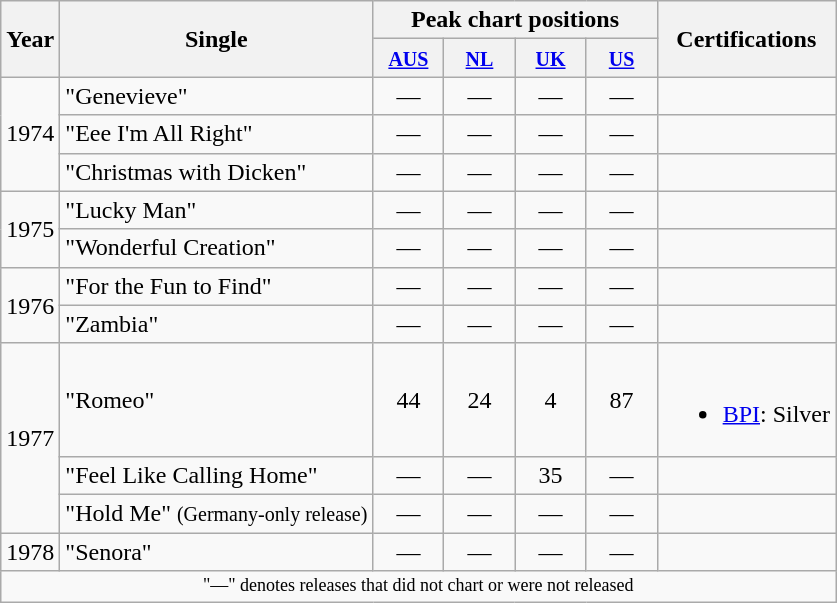<table class="wikitable" style="text-align:center">
<tr>
<th rowspan="2">Year</th>
<th rowspan="2">Single</th>
<th colspan="4">Peak chart positions</th>
<th rowspan="2">Certifications</th>
</tr>
<tr>
<th width=40><small><a href='#'>AUS</a></small><br></th>
<th width=40><small><a href='#'>NL</a></small><br></th>
<th width=40><small><a href='#'>UK</a></small><br></th>
<th width=40><small><a href='#'>US</a></small><br></th>
</tr>
<tr>
<td rowspan="3">1974</td>
<td align="left">"Genevieve"</td>
<td>—</td>
<td>—</td>
<td>—</td>
<td>—</td>
<td></td>
</tr>
<tr>
<td align="left">"Eee I'm All Right"</td>
<td>—</td>
<td>—</td>
<td>—</td>
<td>—</td>
<td></td>
</tr>
<tr>
<td align="left">"Christmas with Dicken"</td>
<td>—</td>
<td>—</td>
<td>—</td>
<td>—</td>
<td></td>
</tr>
<tr>
<td rowspan="2">1975</td>
<td align="left">"Lucky Man"</td>
<td>—</td>
<td>—</td>
<td>—</td>
<td>—</td>
<td></td>
</tr>
<tr>
<td align="left">"Wonderful Creation"</td>
<td>—</td>
<td>—</td>
<td>—</td>
<td>—</td>
<td></td>
</tr>
<tr>
<td rowspan="2">1976</td>
<td align="left">"For the Fun to Find"</td>
<td>—</td>
<td>—</td>
<td>—</td>
<td>—</td>
<td></td>
</tr>
<tr>
<td align="left">"Zambia"</td>
<td>—</td>
<td>—</td>
<td>—</td>
<td>—</td>
<td></td>
</tr>
<tr>
<td rowspan="3">1977</td>
<td align="left">"Romeo"</td>
<td>44</td>
<td>24</td>
<td>4</td>
<td>87</td>
<td><br><ul><li><a href='#'>BPI</a>: Silver</li></ul></td>
</tr>
<tr>
<td align="left">"Feel Like Calling Home"</td>
<td>—</td>
<td>—</td>
<td>35</td>
<td>—</td>
<td></td>
</tr>
<tr>
<td align="left">"Hold Me" <small>(Germany-only release)</small></td>
<td>—</td>
<td>—</td>
<td>—</td>
<td>—</td>
<td></td>
</tr>
<tr>
<td>1978</td>
<td align="left">"Senora"</td>
<td>—</td>
<td>—</td>
<td>—</td>
<td>—</td>
<td></td>
</tr>
<tr>
<td colspan="7" style="font-size:9pt">"—" denotes releases that did not chart or were not released</td>
</tr>
</table>
